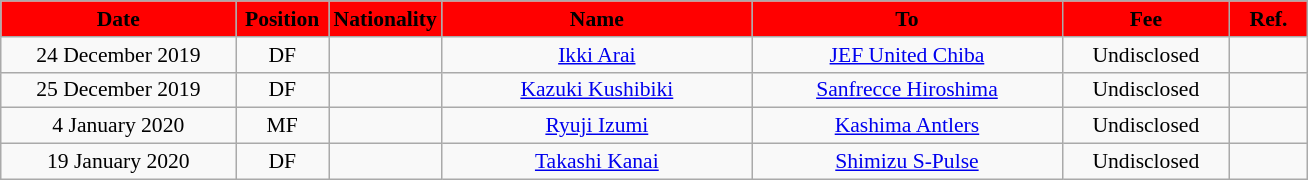<table class="wikitable"  style="text-align:center; font-size:90%; ">
<tr>
<th style="background:#FF0000; color:#000000; width:150px;">Date</th>
<th style="background:#FF0000; color:#000000; width:55px;">Position</th>
<th style="background:#FF0000; color:#000000; width:55px;">Nationality</th>
<th style="background:#FF0000; color:#000000; width:200px;">Name</th>
<th style="background:#FF0000; color:#000000; width:200px;">To</th>
<th style="background:#FF0000; color:#000000; width:105px;">Fee</th>
<th style="background:#FF0000; color:#000000; width:45px;">Ref.</th>
</tr>
<tr>
<td>24 December 2019</td>
<td>DF</td>
<td></td>
<td><a href='#'>Ikki Arai</a></td>
<td><a href='#'>JEF United Chiba</a></td>
<td>Undisclosed</td>
<td></td>
</tr>
<tr>
<td>25 December 2019</td>
<td>DF</td>
<td></td>
<td><a href='#'>Kazuki Kushibiki</a></td>
<td><a href='#'>Sanfrecce Hiroshima</a></td>
<td>Undisclosed</td>
<td></td>
</tr>
<tr>
<td>4 January 2020</td>
<td>MF</td>
<td></td>
<td><a href='#'>Ryuji Izumi</a></td>
<td><a href='#'>Kashima Antlers</a></td>
<td>Undisclosed</td>
<td></td>
</tr>
<tr>
<td>19 January 2020</td>
<td>DF</td>
<td></td>
<td><a href='#'>Takashi Kanai</a></td>
<td><a href='#'>Shimizu S-Pulse</a></td>
<td>Undisclosed</td>
<td></td>
</tr>
</table>
